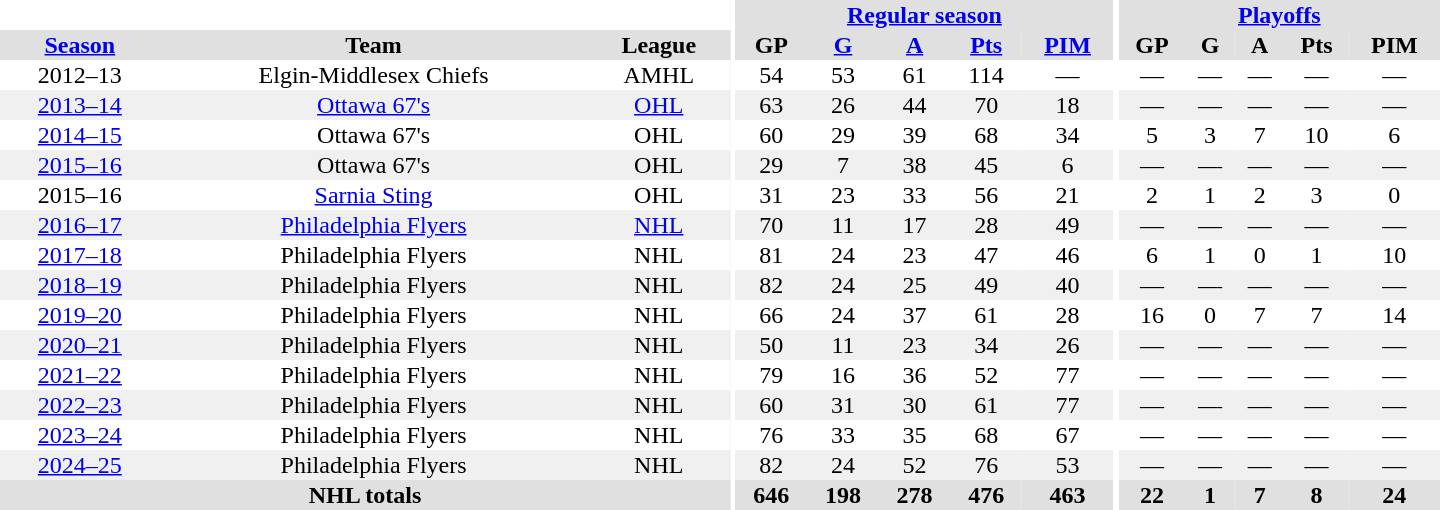<table border="0" cellpadding="1" cellspacing="0" style="text-align:center; width:60em;">
<tr bgcolor="#e0e0e0">
<th colspan="3" bgcolor="#ffffff"></th>
<th rowspan="99" bgcolor="#ffffff"></th>
<th colspan="5"><a href='#'>Regular season</a></th>
<th rowspan="99" bgcolor="#ffffff"></th>
<th colspan="5"><a href='#'>Playoffs</a></th>
</tr>
<tr bgcolor="#e0e0e0">
<th><a href='#'>Season</a></th>
<th>Team</th>
<th>League</th>
<th>GP</th>
<th><a href='#'>G</a></th>
<th><a href='#'>A</a></th>
<th><a href='#'>Pts</a></th>
<th><a href='#'>PIM</a></th>
<th>GP</th>
<th>G</th>
<th>A</th>
<th>Pts</th>
<th>PIM</th>
</tr>
<tr>
<td>2012–13</td>
<td>Elgin-Middlesex Chiefs</td>
<td>AMHL</td>
<td>54</td>
<td>53</td>
<td>61</td>
<td>114</td>
<td>—</td>
<td>—</td>
<td>—</td>
<td>—</td>
<td>—</td>
<td>—</td>
</tr>
<tr bgcolor="#f0f0f0">
<td><a href='#'>2013–14</a></td>
<td><a href='#'>Ottawa 67's</a></td>
<td><a href='#'>OHL</a></td>
<td>63</td>
<td>26</td>
<td>44</td>
<td>70</td>
<td>18</td>
<td>—</td>
<td>—</td>
<td>—</td>
<td>—</td>
<td>—</td>
</tr>
<tr>
<td><a href='#'>2014–15</a></td>
<td>Ottawa 67's</td>
<td>OHL</td>
<td>60</td>
<td>29</td>
<td>39</td>
<td>68</td>
<td>34</td>
<td>5</td>
<td>3</td>
<td>7</td>
<td>10</td>
<td>6</td>
</tr>
<tr bgcolor="#f0f0f0">
<td><a href='#'>2015–16</a></td>
<td>Ottawa 67's</td>
<td>OHL</td>
<td>29</td>
<td>7</td>
<td>38</td>
<td>45</td>
<td>6</td>
<td>—</td>
<td>—</td>
<td>—</td>
<td>—</td>
<td>—</td>
</tr>
<tr>
<td>2015–16</td>
<td><a href='#'>Sarnia Sting</a></td>
<td>OHL</td>
<td>31</td>
<td>23</td>
<td>33</td>
<td>56</td>
<td>21</td>
<td>2</td>
<td>1</td>
<td>2</td>
<td>3</td>
<td>0</td>
</tr>
<tr bgcolor="#f0f0f0">
<td><a href='#'>2016–17</a></td>
<td><a href='#'>Philadelphia Flyers</a></td>
<td><a href='#'>NHL</a></td>
<td>70</td>
<td>11</td>
<td>17</td>
<td>28</td>
<td>49</td>
<td>—</td>
<td>—</td>
<td>—</td>
<td>—</td>
<td>—</td>
</tr>
<tr>
<td><a href='#'>2017–18</a></td>
<td>Philadelphia Flyers</td>
<td>NHL</td>
<td>81</td>
<td>24</td>
<td>23</td>
<td>47</td>
<td>46</td>
<td>6</td>
<td>1</td>
<td>0</td>
<td>1</td>
<td>10</td>
</tr>
<tr bgcolor="#f0f0f0">
<td><a href='#'>2018–19</a></td>
<td>Philadelphia Flyers</td>
<td>NHL</td>
<td>82</td>
<td>24</td>
<td>25</td>
<td>49</td>
<td>40</td>
<td>—</td>
<td>—</td>
<td>—</td>
<td>—</td>
<td>—</td>
</tr>
<tr>
<td><a href='#'>2019–20</a></td>
<td>Philadelphia Flyers</td>
<td>NHL</td>
<td>66</td>
<td>24</td>
<td>37</td>
<td>61</td>
<td>28</td>
<td>16</td>
<td>0</td>
<td>7</td>
<td>7</td>
<td>14</td>
</tr>
<tr bgcolor="#f0f0f0">
<td><a href='#'>2020–21</a></td>
<td>Philadelphia Flyers</td>
<td>NHL</td>
<td>50</td>
<td>11</td>
<td>23</td>
<td>34</td>
<td>26</td>
<td>—</td>
<td>—</td>
<td>—</td>
<td>—</td>
<td>—</td>
</tr>
<tr>
<td><a href='#'>2021–22</a></td>
<td>Philadelphia Flyers</td>
<td>NHL</td>
<td>79</td>
<td>16</td>
<td>36</td>
<td>52</td>
<td>77</td>
<td>—</td>
<td>—</td>
<td>—</td>
<td>—</td>
<td>—</td>
</tr>
<tr bgcolor="#f0f0f0">
<td><a href='#'>2022–23</a></td>
<td>Philadelphia Flyers</td>
<td>NHL</td>
<td>60</td>
<td>31</td>
<td>30</td>
<td>61</td>
<td>77</td>
<td>—</td>
<td>—</td>
<td>—</td>
<td>—</td>
<td>—</td>
</tr>
<tr>
<td><a href='#'>2023–24</a></td>
<td>Philadelphia Flyers</td>
<td>NHL</td>
<td>76</td>
<td>33</td>
<td>35</td>
<td>68</td>
<td>67</td>
<td>—</td>
<td>—</td>
<td>—</td>
<td>—</td>
<td>—</td>
</tr>
<tr bgcolor="#f0f0f0">
<td><a href='#'>2024–25</a></td>
<td>Philadelphia Flyers</td>
<td>NHL</td>
<td>82</td>
<td>24</td>
<td>52</td>
<td>76</td>
<td>53</td>
<td>—</td>
<td>—</td>
<td>—</td>
<td>—</td>
<td>—</td>
</tr>
<tr bgcolor="#e0e0e0">
<th colspan="3">NHL totals</th>
<th>646</th>
<th>198</th>
<th>278</th>
<th>476</th>
<th>463</th>
<th>22</th>
<th>1</th>
<th>7</th>
<th>8</th>
<th>24</th>
</tr>
</table>
